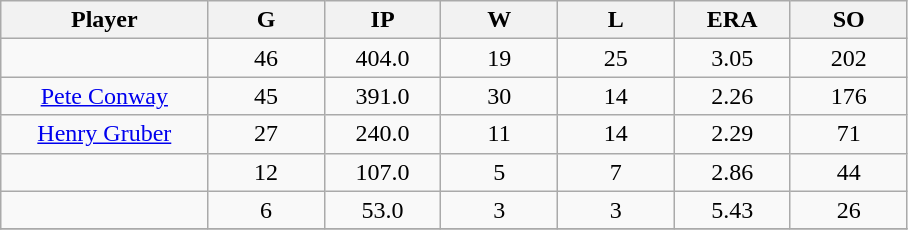<table class="wikitable sortable">
<tr>
<th bgcolor="#DDDDFF" width="16%">Player</th>
<th bgcolor="#DDDDFF" width="9%">G</th>
<th bgcolor="#DDDDFF" width="9%">IP</th>
<th bgcolor="#DDDDFF" width="9%">W</th>
<th bgcolor="#DDDDFF" width="9%">L</th>
<th bgcolor="#DDDDFF" width="9%">ERA</th>
<th bgcolor="#DDDDFF" width="9%">SO</th>
</tr>
<tr align="center">
<td></td>
<td>46</td>
<td>404.0</td>
<td>19</td>
<td>25</td>
<td>3.05</td>
<td>202</td>
</tr>
<tr align="center">
<td><a href='#'>Pete Conway</a></td>
<td>45</td>
<td>391.0</td>
<td>30</td>
<td>14</td>
<td>2.26</td>
<td>176</td>
</tr>
<tr align="center">
<td><a href='#'>Henry Gruber</a></td>
<td>27</td>
<td>240.0</td>
<td>11</td>
<td>14</td>
<td>2.29</td>
<td>71</td>
</tr>
<tr align="center">
<td></td>
<td>12</td>
<td>107.0</td>
<td>5</td>
<td>7</td>
<td>2.86</td>
<td>44</td>
</tr>
<tr align="center">
<td></td>
<td>6</td>
<td>53.0</td>
<td>3</td>
<td>3</td>
<td>5.43</td>
<td>26</td>
</tr>
<tr align="center">
</tr>
</table>
